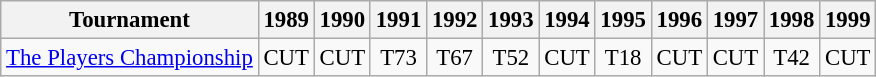<table class="wikitable" style="font-size:95%;text-align:center;">
<tr>
<th>Tournament</th>
<th>1989</th>
<th>1990</th>
<th>1991</th>
<th>1992</th>
<th>1993</th>
<th>1994</th>
<th>1995</th>
<th>1996</th>
<th>1997</th>
<th>1998</th>
<th>1999</th>
</tr>
<tr>
<td align=left><a href='#'>The Players Championship</a></td>
<td>CUT</td>
<td>CUT</td>
<td>T73</td>
<td>T67</td>
<td>T52</td>
<td>CUT</td>
<td>T18</td>
<td>CUT</td>
<td>CUT</td>
<td>T42</td>
<td>CUT</td>
</tr>
</table>
